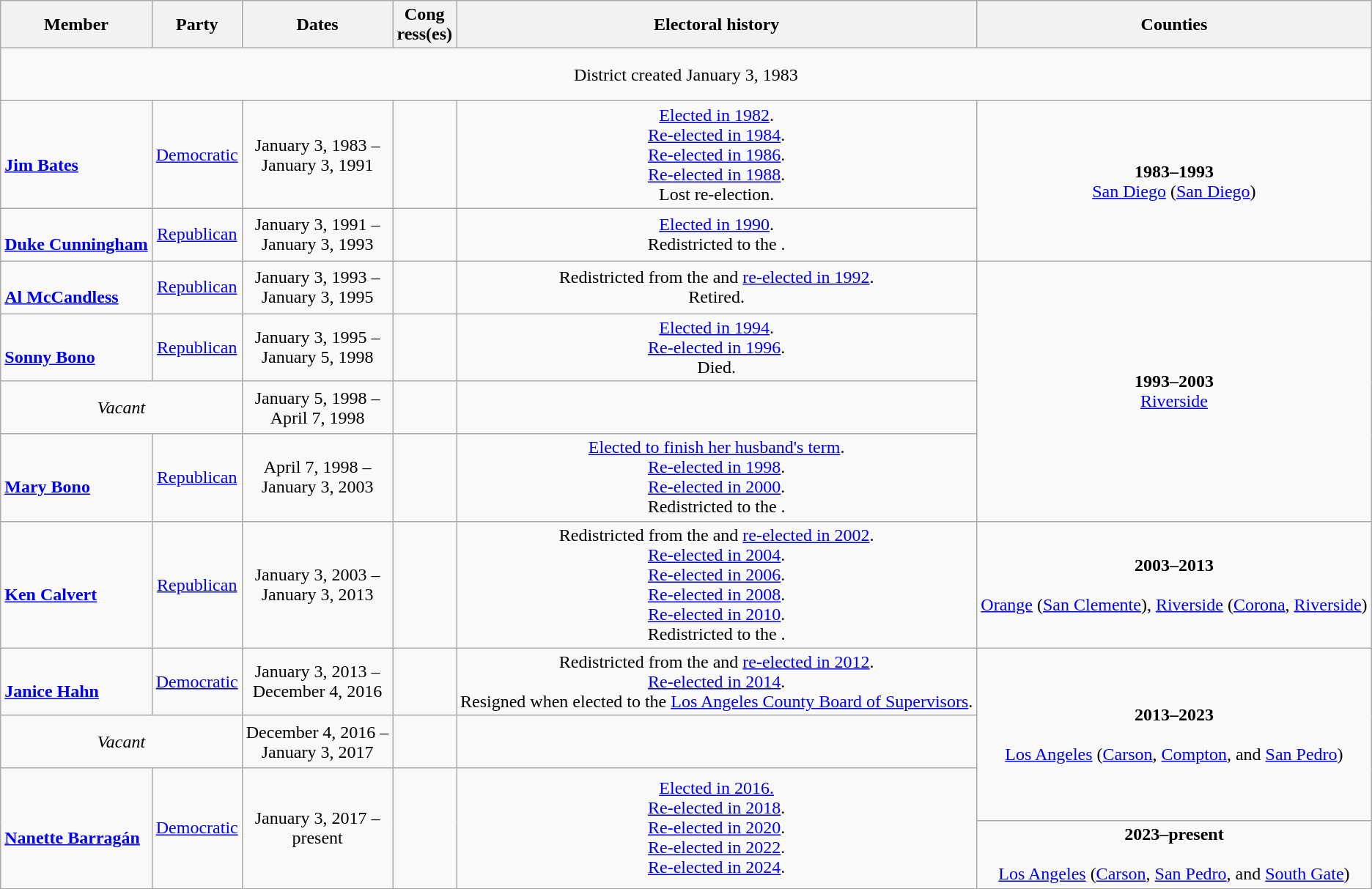<table class=wikitable style="text-align:center">
<tr>
<th>Member</th>
<th>Party</th>
<th>Dates</th>
<th>Cong<br>ress(es)</th>
<th>Electoral history</th>
<th>Counties</th>
</tr>
<tr style="height:3em">
<td colspan=6>District created January 3, 1983</td>
</tr>
<tr style="height:3em">
<td align=left><br><strong><a href='#'>Jim Bates</a></strong><br></td>
<td><a href='#'>Democratic</a></td>
<td nowrap>January 3, 1983 –<br>January 3, 1991</td>
<td></td>
<td><a href='#'>Elected in 1982</a>.<br><a href='#'>Re-elected in 1984</a>.<br><a href='#'>Re-elected in 1986</a>.<br><a href='#'>Re-elected in 1988</a>.<br>Lost re-election.</td>
<td rowspan=2><strong>1983–1993</strong><br><a href='#'>San Diego</a> (<a href='#'>San Diego</a>)</td>
</tr>
<tr style="height:3em">
<td align=left><br><strong><a href='#'>Duke Cunningham</a></strong><br></td>
<td><a href='#'>Republican</a></td>
<td nowrap>January 3, 1991 –<br>January 3, 1993</td>
<td></td>
<td><a href='#'>Elected in 1990</a>.<br>Redistricted to the .</td>
</tr>
<tr style="height:3em">
<td align=left><br><strong><a href='#'>Al McCandless</a></strong><br></td>
<td><a href='#'>Republican</a></td>
<td nowrap>January 3, 1993 –<br>January 3, 1995</td>
<td></td>
<td>Redistricted from the  and <a href='#'>re-elected in 1992</a>.<br>Retired.</td>
<td rowspan=4><strong>1993–2003</strong><br><a href='#'>Riverside</a></td>
</tr>
<tr style="height:3em">
<td align=left><br><strong><a href='#'>Sonny Bono</a></strong><br></td>
<td><a href='#'>Republican</a></td>
<td nowrap>January 3, 1995 –<br>January 5, 1998</td>
<td></td>
<td><a href='#'>Elected in 1994</a>.<br><a href='#'>Re-elected in 1996</a>.<br>Died.</td>
</tr>
<tr style="height:3em">
<td colspan=2><em>Vacant</em></td>
<td nowrap>January 5, 1998 –<br>April 7, 1998</td>
<td></td>
</tr>
<tr style="height:3em">
<td align=left><br><strong><a href='#'>Mary Bono</a></strong><br></td>
<td><a href='#'>Republican</a></td>
<td nowrap>April 7, 1998 –<br>January 3, 2003</td>
<td></td>
<td><a href='#'>Elected to finish her husband's term</a>.<br><a href='#'>Re-elected in 1998</a>.<br><a href='#'>Re-elected in 2000</a>.<br>Redistricted to the .</td>
</tr>
<tr style="height:3em">
<td align=left><br><strong><a href='#'>Ken Calvert</a></strong><br></td>
<td><a href='#'>Republican</a></td>
<td nowrap>January 3, 2003 –<br>January 3, 2013</td>
<td></td>
<td>Redistricted from the  and <a href='#'>re-elected in 2002</a>.<br><a href='#'>Re-elected in 2004</a>.<br><a href='#'>Re-elected in 2006</a>.<br><a href='#'>Re-elected in 2008</a>.<br><a href='#'>Re-elected in 2010</a>.<br>Redistricted to the .</td>
<td><strong>2003–2013</strong><br><br><a href='#'>Orange</a> (<a href='#'>San Clemente</a>), <a href='#'>Riverside</a> (<a href='#'>Corona</a>, <a href='#'>Riverside</a>)</td>
</tr>
<tr style="height:3em">
<td align=left><br><strong><a href='#'>Janice Hahn</a></strong><br></td>
<td><a href='#'>Democratic</a></td>
<td nowrap>January 3, 2013 –<br>December 4, 2016</td>
<td></td>
<td>Redistricted from the  and <a href='#'>re-elected in 2012</a>.<br><a href='#'>Re-elected in 2014</a>.<br>Resigned when elected to the <a href='#'>Los Angeles County Board of Supervisors</a>.</td>
<td rowspan=3><strong>2013–2023</strong><br><br><a href='#'>Los Angeles</a> (<a href='#'>Carson</a>, <a href='#'>Compton</a>, and <a href='#'>San Pedro</a>)</td>
</tr>
<tr style="height:3em">
<td colspan=2><em>Vacant</em></td>
<td nowrap>December 4, 2016 –<br>January 3, 2017</td>
<td></td>
</tr>
<tr style="height:3em">
<td rowspan=2 align=left><br><strong><a href='#'>Nanette Barragán</a></strong><br></td>
<td rowspan=2 ><a href='#'>Democratic</a></td>
<td rowspan=2 nowrap>January 3, 2017 –<br>present</td>
<td rowspan=2></td>
<td rowspan=2><a href='#'>Elected in 2016.</a><br><a href='#'>Re-elected in 2018</a>.<br><a href='#'>Re-elected in 2020</a>.<br><a href='#'>Re-elected in 2022</a>.<br><a href='#'>Re-elected in 2024</a>.</td>
</tr>
<tr style="height:3em">
<td><strong>2023–present</strong><br><br><a href='#'>Los Angeles</a> (<a href='#'>Carson</a>, <a href='#'>San Pedro</a>, and <a href='#'>South Gate</a>)</td>
</tr>
</table>
